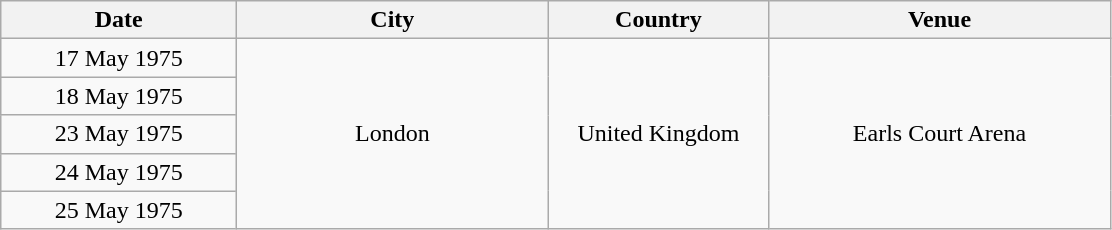<table class="wikitable" style="text-align:center;">
<tr>
<th style="width:150px;">Date</th>
<th style="width:200px;">City</th>
<th style="width:140px;">Country</th>
<th style="width:220px;">Venue</th>
</tr>
<tr>
<td>17 May 1975</td>
<td rowspan="5">London</td>
<td rowspan="5">United Kingdom</td>
<td rowspan="5">Earls Court Arena</td>
</tr>
<tr>
<td>18 May 1975</td>
</tr>
<tr>
<td>23 May 1975</td>
</tr>
<tr>
<td>24 May 1975</td>
</tr>
<tr>
<td>25 May 1975</td>
</tr>
</table>
